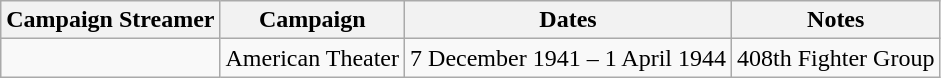<table class="wikitable">
<tr>
<th>Campaign Streamer</th>
<th>Campaign</th>
<th>Dates</th>
<th>Notes</th>
</tr>
<tr>
<td></td>
<td>American Theater</td>
<td>7 December 1941 – 1 April 1944</td>
<td>408th Fighter Group</td>
</tr>
</table>
